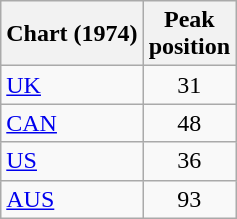<table class="wikitable sortable">
<tr>
<th align="left">Chart (1974)</th>
<th align="center">Peak<br>position</th>
</tr>
<tr>
<td align="left"><a href='#'>UK</a></td>
<td align="center">31</td>
</tr>
<tr>
<td align="left"><a href='#'>CAN</a></td>
<td align="center">48</td>
</tr>
<tr>
<td align="left"><a href='#'>US</a></td>
<td align="center">36</td>
</tr>
<tr>
<td align="left"><a href='#'>AUS</a></td>
<td align="center">93</td>
</tr>
</table>
